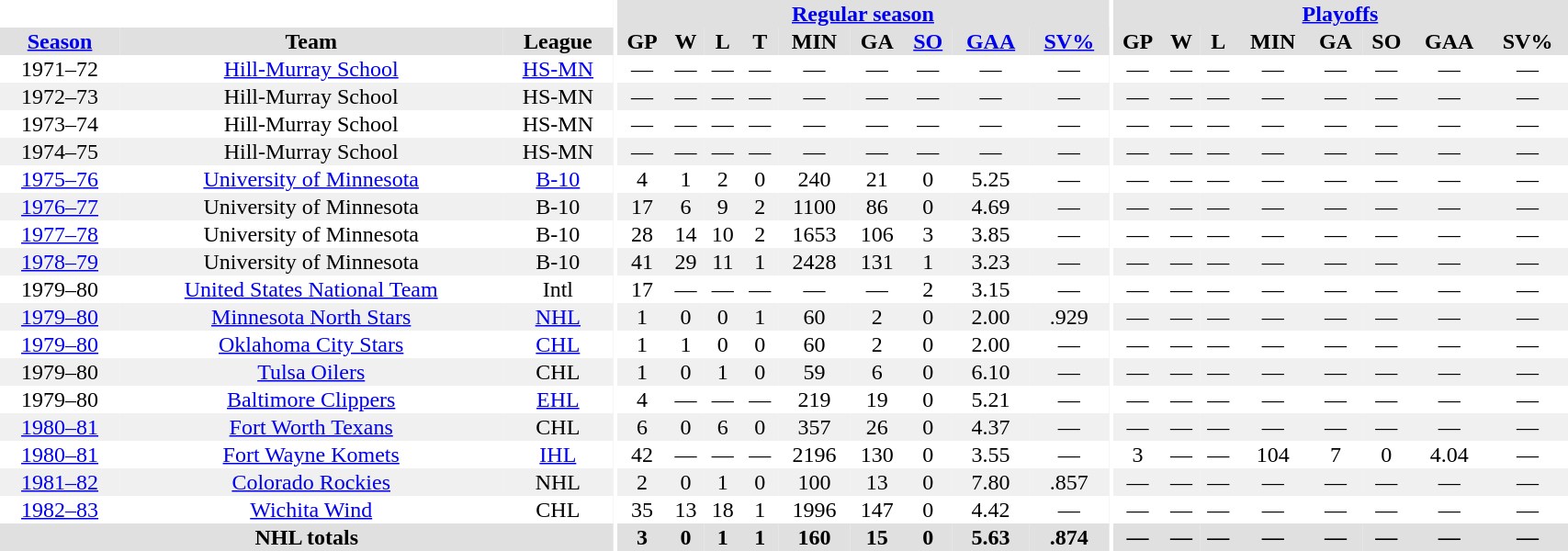<table border="0" cellpadding="1" cellspacing="0" style="width:90%; text-align:center;">
<tr bgcolor="#e0e0e0">
<th colspan="3" bgcolor="#ffffff"></th>
<th rowspan="99" bgcolor="#ffffff"></th>
<th colspan="9" bgcolor="#e0e0e0"><a href='#'>Regular season</a></th>
<th rowspan="99" bgcolor="#ffffff"></th>
<th colspan="8" bgcolor="#e0e0e0"><a href='#'>Playoffs</a></th>
</tr>
<tr bgcolor="#e0e0e0">
<th><a href='#'>Season</a></th>
<th>Team</th>
<th>League</th>
<th>GP</th>
<th>W</th>
<th>L</th>
<th>T</th>
<th>MIN</th>
<th>GA</th>
<th><a href='#'>SO</a></th>
<th><a href='#'>GAA</a></th>
<th><a href='#'>SV%</a></th>
<th>GP</th>
<th>W</th>
<th>L</th>
<th>MIN</th>
<th>GA</th>
<th>SO</th>
<th>GAA</th>
<th>SV%</th>
</tr>
<tr>
<td>1971–72</td>
<td><a href='#'>Hill-Murray School</a></td>
<td><a href='#'>HS-MN</a></td>
<td>—</td>
<td>—</td>
<td>—</td>
<td>—</td>
<td>—</td>
<td>—</td>
<td>—</td>
<td>—</td>
<td>—</td>
<td>—</td>
<td>—</td>
<td>—</td>
<td>—</td>
<td>—</td>
<td>—</td>
<td>—</td>
<td>—</td>
</tr>
<tr bgcolor="#f0f0f0">
<td>1972–73</td>
<td>Hill-Murray School</td>
<td>HS-MN</td>
<td>—</td>
<td>—</td>
<td>—</td>
<td>—</td>
<td>—</td>
<td>—</td>
<td>—</td>
<td>—</td>
<td>—</td>
<td>—</td>
<td>—</td>
<td>—</td>
<td>—</td>
<td>—</td>
<td>—</td>
<td>—</td>
<td>—</td>
</tr>
<tr>
<td>1973–74</td>
<td>Hill-Murray School</td>
<td>HS-MN</td>
<td>—</td>
<td>—</td>
<td>—</td>
<td>—</td>
<td>—</td>
<td>—</td>
<td>—</td>
<td>—</td>
<td>—</td>
<td>—</td>
<td>—</td>
<td>—</td>
<td>—</td>
<td>—</td>
<td>—</td>
<td>—</td>
<td>—</td>
</tr>
<tr bgcolor="#f0f0f0">
<td>1974–75</td>
<td>Hill-Murray School</td>
<td>HS-MN</td>
<td>—</td>
<td>—</td>
<td>—</td>
<td>—</td>
<td>—</td>
<td>—</td>
<td>—</td>
<td>—</td>
<td>—</td>
<td>—</td>
<td>—</td>
<td>—</td>
<td>—</td>
<td>—</td>
<td>—</td>
<td>—</td>
<td>—</td>
</tr>
<tr>
<td><a href='#'>1975–76</a></td>
<td><a href='#'>University of Minnesota</a></td>
<td><a href='#'>B-10</a></td>
<td>4</td>
<td>1</td>
<td>2</td>
<td>0</td>
<td>240</td>
<td>21</td>
<td>0</td>
<td>5.25</td>
<td>—</td>
<td>—</td>
<td>—</td>
<td>—</td>
<td>—</td>
<td>—</td>
<td>—</td>
<td>—</td>
<td>—</td>
</tr>
<tr bgcolor="#f0f0f0">
<td><a href='#'>1976–77</a></td>
<td>University of Minnesota</td>
<td>B-10</td>
<td>17</td>
<td>6</td>
<td>9</td>
<td>2</td>
<td>1100</td>
<td>86</td>
<td>0</td>
<td>4.69</td>
<td>—</td>
<td>—</td>
<td>—</td>
<td>—</td>
<td>—</td>
<td>—</td>
<td>—</td>
<td>—</td>
<td>—</td>
</tr>
<tr>
<td><a href='#'>1977–78</a></td>
<td>University of Minnesota</td>
<td>B-10</td>
<td>28</td>
<td>14</td>
<td>10</td>
<td>2</td>
<td>1653</td>
<td>106</td>
<td>3</td>
<td>3.85</td>
<td>—</td>
<td>—</td>
<td>—</td>
<td>—</td>
<td>—</td>
<td>—</td>
<td>—</td>
<td>—</td>
<td>—</td>
</tr>
<tr bgcolor="#f0f0f0">
<td><a href='#'>1978–79</a></td>
<td>University of Minnesota</td>
<td>B-10</td>
<td>41</td>
<td>29</td>
<td>11</td>
<td>1</td>
<td>2428</td>
<td>131</td>
<td>1</td>
<td>3.23</td>
<td>—</td>
<td>—</td>
<td>—</td>
<td>—</td>
<td>—</td>
<td>—</td>
<td>—</td>
<td>—</td>
<td>—</td>
</tr>
<tr>
<td>1979–80</td>
<td><a href='#'>United States National Team</a></td>
<td>Intl</td>
<td>17</td>
<td>—</td>
<td>—</td>
<td>—</td>
<td>—</td>
<td>—</td>
<td>2</td>
<td>3.15</td>
<td>—</td>
<td>—</td>
<td>—</td>
<td>—</td>
<td>—</td>
<td>—</td>
<td>—</td>
<td>—</td>
<td>—</td>
</tr>
<tr bgcolor="#f0f0f0">
<td><a href='#'>1979–80</a></td>
<td><a href='#'>Minnesota North Stars</a></td>
<td><a href='#'>NHL</a></td>
<td>1</td>
<td>0</td>
<td>0</td>
<td>1</td>
<td>60</td>
<td>2</td>
<td>0</td>
<td>2.00</td>
<td>.929</td>
<td>—</td>
<td>—</td>
<td>—</td>
<td>—</td>
<td>—</td>
<td>—</td>
<td>—</td>
<td>—</td>
</tr>
<tr>
<td><a href='#'>1979–80</a></td>
<td><a href='#'>Oklahoma City Stars</a></td>
<td><a href='#'>CHL</a></td>
<td>1</td>
<td>1</td>
<td>0</td>
<td>0</td>
<td>60</td>
<td>2</td>
<td>0</td>
<td>2.00</td>
<td>—</td>
<td>—</td>
<td>—</td>
<td>—</td>
<td>—</td>
<td>—</td>
<td>—</td>
<td>—</td>
<td>—</td>
</tr>
<tr bgcolor="#f0f0f0">
<td>1979–80</td>
<td><a href='#'>Tulsa Oilers</a></td>
<td>CHL</td>
<td>1</td>
<td>0</td>
<td>1</td>
<td>0</td>
<td>59</td>
<td>6</td>
<td>0</td>
<td>6.10</td>
<td>—</td>
<td>—</td>
<td>—</td>
<td>—</td>
<td>—</td>
<td>—</td>
<td>—</td>
<td>—</td>
<td>—</td>
</tr>
<tr>
<td>1979–80</td>
<td><a href='#'>Baltimore Clippers</a></td>
<td><a href='#'>EHL</a></td>
<td>4</td>
<td>—</td>
<td>—</td>
<td>—</td>
<td>219</td>
<td>19</td>
<td>0</td>
<td>5.21</td>
<td>—</td>
<td>—</td>
<td>—</td>
<td>—</td>
<td>—</td>
<td>—</td>
<td>—</td>
<td>—</td>
<td>—</td>
</tr>
<tr bgcolor="#f0f0f0">
<td><a href='#'>1980–81</a></td>
<td><a href='#'>Fort Worth Texans</a></td>
<td>CHL</td>
<td>6</td>
<td>0</td>
<td>6</td>
<td>0</td>
<td>357</td>
<td>26</td>
<td>0</td>
<td>4.37</td>
<td>—</td>
<td>—</td>
<td>—</td>
<td>—</td>
<td>—</td>
<td>—</td>
<td>—</td>
<td>—</td>
<td>—</td>
</tr>
<tr>
<td><a href='#'>1980–81</a></td>
<td><a href='#'>Fort Wayne Komets</a></td>
<td><a href='#'>IHL</a></td>
<td>42</td>
<td>—</td>
<td>—</td>
<td>—</td>
<td>2196</td>
<td>130</td>
<td>0</td>
<td>3.55</td>
<td>—</td>
<td>3</td>
<td>—</td>
<td>—</td>
<td>104</td>
<td>7</td>
<td>0</td>
<td>4.04</td>
<td>—</td>
</tr>
<tr bgcolor="#f0f0f0">
<td><a href='#'>1981–82</a></td>
<td><a href='#'>Colorado Rockies</a></td>
<td>NHL</td>
<td>2</td>
<td>0</td>
<td>1</td>
<td>0</td>
<td>100</td>
<td>13</td>
<td>0</td>
<td>7.80</td>
<td>.857</td>
<td>—</td>
<td>—</td>
<td>—</td>
<td>—</td>
<td>—</td>
<td>—</td>
<td>—</td>
<td>—</td>
</tr>
<tr>
<td><a href='#'>1982–83</a></td>
<td><a href='#'>Wichita Wind</a></td>
<td>CHL</td>
<td>35</td>
<td>13</td>
<td>18</td>
<td>1</td>
<td>1996</td>
<td>147</td>
<td>0</td>
<td>4.42</td>
<td>—</td>
<td>—</td>
<td>—</td>
<td>—</td>
<td>—</td>
<td>—</td>
<td>—</td>
<td>—</td>
<td>—</td>
</tr>
<tr bgcolor="#e0e0e0">
<th colspan=3>NHL totals</th>
<th>3</th>
<th>0</th>
<th>1</th>
<th>1</th>
<th>160</th>
<th>15</th>
<th>0</th>
<th>5.63</th>
<th>.874</th>
<th>—</th>
<th>—</th>
<th>—</th>
<th>—</th>
<th>—</th>
<th>—</th>
<th>—</th>
<th>—</th>
</tr>
</table>
